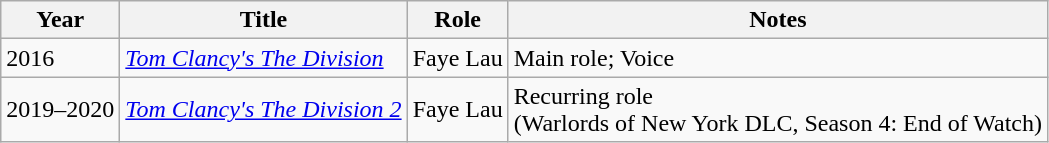<table class="wikitable sortable mw-collapsible">
<tr>
<th>Year</th>
<th>Title</th>
<th>Role</th>
<th>Notes</th>
</tr>
<tr>
<td>2016</td>
<td><em><a href='#'>Tom Clancy's The Division</a></em></td>
<td>Faye Lau</td>
<td>Main role; Voice</td>
</tr>
<tr>
<td>2019–2020</td>
<td><em><a href='#'>Tom Clancy's The Division 2</a></em></td>
<td>Faye Lau</td>
<td>Recurring role<br>(Warlords of New York DLC, Season 4: End of Watch)</td>
</tr>
</table>
